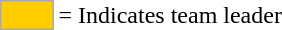<table>
<tr>
<td style="background:#fc0; border:1px solid #aaa; width:2em;"></td>
<td>= Indicates team leader</td>
</tr>
</table>
